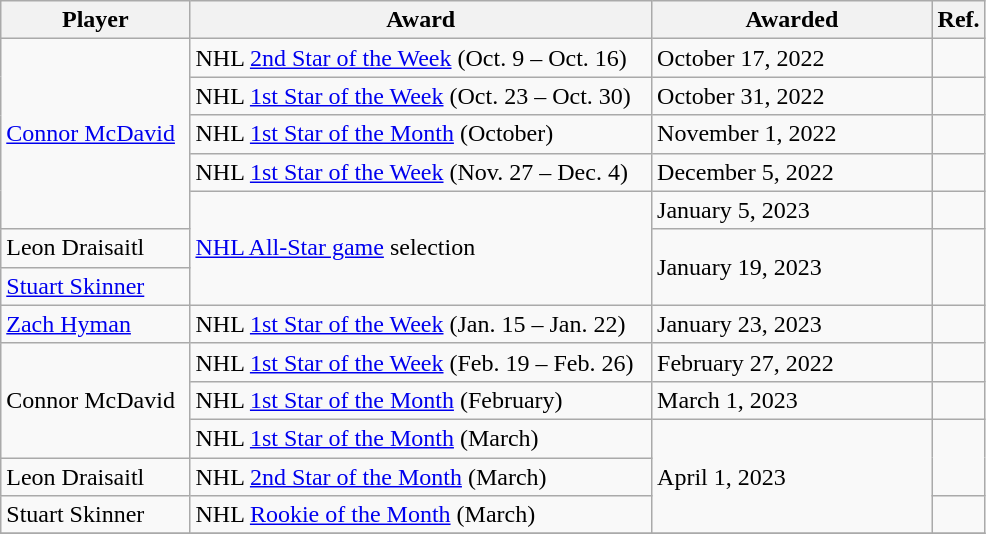<table class="wikitable sortable" style="width:52%;">
<tr>
<th style="width:20%;">Player</th>
<th style="width:50%;">Award</th>
<th style="width:30%;" data-sort-type="date">Awarded</th>
<th style="width:10%;">Ref.</th>
</tr>
<tr>
<td rowspan="5"><a href='#'>Connor McDavid</a></td>
<td>NHL <a href='#'>2nd Star of the Week</a> (Oct. 9 – Oct. 16)</td>
<td>October 17, 2022</td>
<td></td>
</tr>
<tr>
<td>NHL <a href='#'>1st Star of the Week</a> (Oct. 23 – Oct. 30)</td>
<td>October 31, 2022</td>
<td></td>
</tr>
<tr>
<td>NHL <a href='#'>1st Star of the Month</a> (October)</td>
<td>November 1, 2022</td>
<td></td>
</tr>
<tr>
<td>NHL <a href='#'>1st Star of the Week</a> (Nov. 27 – Dec. 4)</td>
<td>December 5, 2022</td>
<td></td>
</tr>
<tr>
<td rowspan="3"><a href='#'>NHL All-Star game</a> selection</td>
<td>January 5, 2023</td>
<td></td>
</tr>
<tr>
<td>Leon Draisaitl</td>
<td rowspan="2">January 19, 2023</td>
<td rowspan="2"></td>
</tr>
<tr>
<td><a href='#'>Stuart Skinner</a></td>
</tr>
<tr>
<td><a href='#'>Zach Hyman</a></td>
<td>NHL <a href='#'>1st Star of the Week</a> (Jan. 15 – Jan. 22)</td>
<td>January 23, 2023</td>
<td></td>
</tr>
<tr>
<td rowspan="3">Connor McDavid</td>
<td>NHL <a href='#'>1st Star of the Week</a> (Feb. 19 – Feb. 26)</td>
<td>February 27, 2022</td>
<td></td>
</tr>
<tr>
<td>NHL <a href='#'>1st Star of the Month</a> (February)</td>
<td>March 1, 2023</td>
<td></td>
</tr>
<tr>
<td>NHL <a href='#'>1st Star of the Month</a> (March)</td>
<td rowspan="3">April 1, 2023</td>
<td rowspan="2"></td>
</tr>
<tr>
<td>Leon Draisaitl</td>
<td>NHL <a href='#'>2nd Star of the Month</a> (March)</td>
</tr>
<tr>
<td>Stuart Skinner</td>
<td>NHL <a href='#'>Rookie of the Month</a> (March)</td>
<td></td>
</tr>
<tr>
</tr>
</table>
